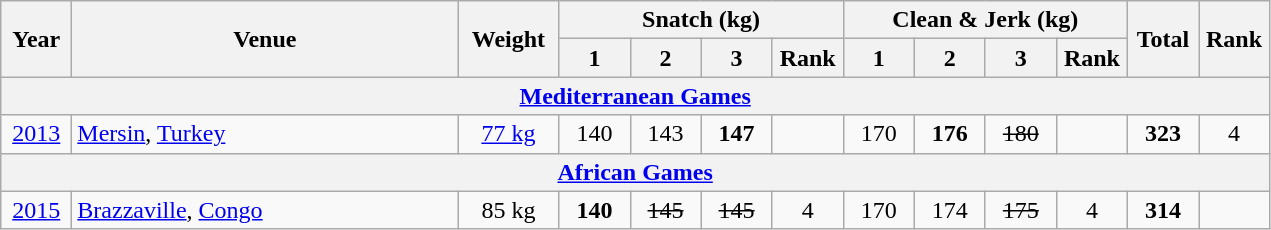<table class = "wikitable" style="text-align:center;">
<tr>
<th rowspan=2 width=40>Year</th>
<th rowspan=2 width=250>Venue</th>
<th rowspan=2 width=60>Weight</th>
<th colspan=4>Snatch (kg)</th>
<th colspan=4>Clean & Jerk (kg)</th>
<th rowspan=2 width=40>Total</th>
<th rowspan=2 width=40>Rank</th>
</tr>
<tr>
<th width=40>1</th>
<th width=40>2</th>
<th width=40>3</th>
<th width=40>Rank</th>
<th width=40>1</th>
<th width=40>2</th>
<th width=40>3</th>
<th width=40>Rank</th>
</tr>
<tr>
<th colspan=13><a href='#'>Mediterranean Games</a></th>
</tr>
<tr>
<td><a href='#'>2013</a></td>
<td align=left> <a href='#'>Mersin</a>, <a href='#'>Turkey</a></td>
<td><a href='#'>77 kg</a></td>
<td>140</td>
<td>143</td>
<td><strong>147</strong></td>
<td></td>
<td>170</td>
<td><strong>176</strong></td>
<td><s>180</s></td>
<td></td>
<td><strong>323</strong></td>
<td>4</td>
</tr>
<tr>
<th colspan=13><a href='#'>African Games</a></th>
</tr>
<tr>
<td><a href='#'>2015</a></td>
<td align=left> <a href='#'>Brazzaville</a>, <a href='#'>Congo</a></td>
<td>85 kg</td>
<td><strong>140</strong></td>
<td><s>145</s></td>
<td><s>145</s></td>
<td>4</td>
<td>170</td>
<td>174</td>
<td><s>175</s></td>
<td>4</td>
<td><strong>314</strong></td>
<td></td>
</tr>
</table>
